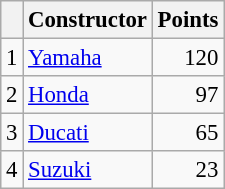<table class="wikitable" style="font-size: 95%;">
<tr>
<th></th>
<th>Constructor</th>
<th>Points</th>
</tr>
<tr>
<td align=center>1</td>
<td> <a href='#'>Yamaha</a></td>
<td align=right>120</td>
</tr>
<tr>
<td align=center>2</td>
<td> <a href='#'>Honda</a></td>
<td align=right>97</td>
</tr>
<tr>
<td align=center>3</td>
<td> <a href='#'>Ducati</a></td>
<td align=right>65</td>
</tr>
<tr>
<td align=center>4</td>
<td> <a href='#'>Suzuki</a></td>
<td align=right>23</td>
</tr>
</table>
